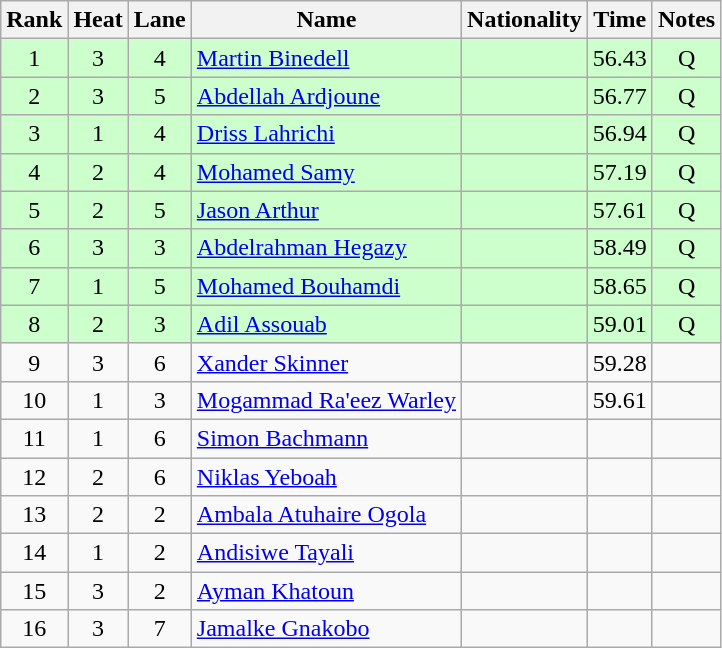<table class="wikitable sortable" style="text-align:center">
<tr>
<th>Rank</th>
<th>Heat</th>
<th>Lane</th>
<th>Name</th>
<th>Nationality</th>
<th>Time</th>
<th>Notes</th>
</tr>
<tr bgcolor=ccffcc>
<td>1</td>
<td>3</td>
<td>4</td>
<td align=left><a href='#'>Martin Binedell</a></td>
<td align=left></td>
<td>56.43</td>
<td>Q</td>
</tr>
<tr bgcolor=ccffcc>
<td>2</td>
<td>3</td>
<td>5</td>
<td align=left><a href='#'>Abdellah Ardjoune</a></td>
<td align=left></td>
<td>56.77</td>
<td>Q</td>
</tr>
<tr bgcolor=ccffcc>
<td>3</td>
<td>1</td>
<td>4</td>
<td align=left><a href='#'>Driss Lahrichi</a></td>
<td align=left></td>
<td>56.94</td>
<td>Q</td>
</tr>
<tr bgcolor=ccffcc>
<td>4</td>
<td>2</td>
<td>4</td>
<td align=left><a href='#'>Mohamed Samy</a></td>
<td align=left></td>
<td>57.19</td>
<td>Q</td>
</tr>
<tr bgcolor=ccffcc>
<td>5</td>
<td>2</td>
<td>5</td>
<td align=left><a href='#'>Jason Arthur</a></td>
<td align=left></td>
<td>57.61</td>
<td>Q</td>
</tr>
<tr bgcolor=ccffcc>
<td>6</td>
<td>3</td>
<td>3</td>
<td align=left><a href='#'>Abdelrahman Hegazy</a></td>
<td align=left></td>
<td>58.49</td>
<td>Q</td>
</tr>
<tr bgcolor=ccffcc>
<td>7</td>
<td>1</td>
<td>5</td>
<td align=left><a href='#'>Mohamed Bouhamdi</a></td>
<td align=left></td>
<td>58.65</td>
<td>Q</td>
</tr>
<tr bgcolor=ccffcc>
<td>8</td>
<td>2</td>
<td>3</td>
<td align=left><a href='#'>Adil Assouab</a></td>
<td align=left></td>
<td>59.01</td>
<td>Q</td>
</tr>
<tr>
<td>9</td>
<td>3</td>
<td>6</td>
<td align=left><a href='#'>Xander Skinner</a></td>
<td align=left></td>
<td>59.28</td>
<td></td>
</tr>
<tr>
<td>10</td>
<td>1</td>
<td>3</td>
<td align=left><a href='#'>Mogammad Ra'eez Warley</a></td>
<td align=left></td>
<td>59.61</td>
<td></td>
</tr>
<tr>
<td>11</td>
<td>1</td>
<td>6</td>
<td align=left><a href='#'>Simon Bachmann</a></td>
<td align=left></td>
<td></td>
<td></td>
</tr>
<tr>
<td>12</td>
<td>2</td>
<td>6</td>
<td align=left><a href='#'>Niklas Yeboah</a></td>
<td align=left></td>
<td></td>
<td></td>
</tr>
<tr>
<td>13</td>
<td>2</td>
<td>2</td>
<td align=left><a href='#'>Ambala Atuhaire Ogola</a></td>
<td align=left></td>
<td></td>
<td></td>
</tr>
<tr>
<td>14</td>
<td>1</td>
<td>2</td>
<td align=left><a href='#'>Andisiwe Tayali</a></td>
<td align=left></td>
<td></td>
<td></td>
</tr>
<tr>
<td>15</td>
<td>3</td>
<td>2</td>
<td align=left><a href='#'>Ayman Khatoun</a></td>
<td align=left></td>
<td></td>
<td></td>
</tr>
<tr>
<td>16</td>
<td>3</td>
<td>7</td>
<td align=left><a href='#'>Jamalke Gnakobo</a></td>
<td align=left></td>
<td></td>
<td></td>
</tr>
</table>
